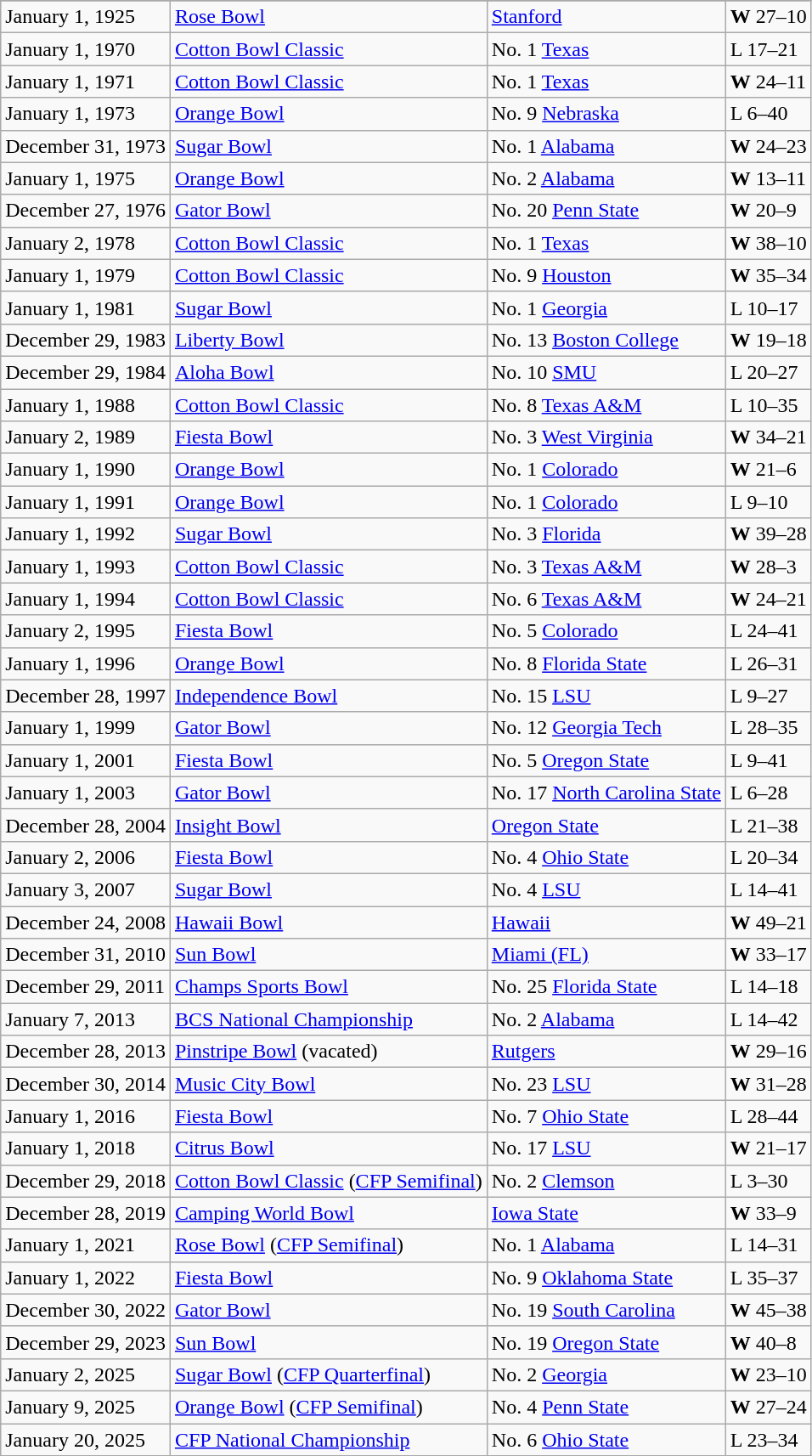<table class="wikitable">
<tr>
</tr>
<tr>
<td>January 1, 1925</td>
<td><a href='#'>Rose Bowl</a></td>
<td><a href='#'>Stanford</a></td>
<td><strong>W</strong> 27–10</td>
</tr>
<tr>
<td>January 1, 1970</td>
<td><a href='#'>Cotton Bowl Classic</a></td>
<td>No. 1 <a href='#'>Texas</a></td>
<td>L 17–21</td>
</tr>
<tr>
<td>January 1, 1971</td>
<td><a href='#'>Cotton Bowl Classic</a></td>
<td>No. 1 <a href='#'>Texas</a></td>
<td><strong>W</strong> 24–11</td>
</tr>
<tr>
<td>January 1, 1973</td>
<td><a href='#'>Orange Bowl</a></td>
<td>No. 9 <a href='#'>Nebraska</a></td>
<td>L 6–40</td>
</tr>
<tr>
<td>December 31, 1973</td>
<td><a href='#'>Sugar Bowl</a></td>
<td>No. 1 <a href='#'>Alabama</a></td>
<td><strong>W</strong> 24–23</td>
</tr>
<tr>
<td>January 1, 1975</td>
<td><a href='#'>Orange Bowl</a></td>
<td>No. 2 <a href='#'>Alabama</a></td>
<td><strong>W</strong> 13–11</td>
</tr>
<tr>
<td>December 27, 1976</td>
<td><a href='#'>Gator Bowl</a></td>
<td>No. 20 <a href='#'>Penn State</a></td>
<td><strong>W</strong> 20–9</td>
</tr>
<tr>
<td>January 2, 1978</td>
<td><a href='#'>Cotton Bowl Classic</a></td>
<td>No. 1 <a href='#'>Texas</a></td>
<td><strong>W</strong> 38–10</td>
</tr>
<tr>
<td>January 1, 1979</td>
<td><a href='#'>Cotton Bowl Classic</a></td>
<td>No. 9 <a href='#'>Houston</a></td>
<td><strong>W</strong> 35–34</td>
</tr>
<tr>
<td>January 1, 1981</td>
<td><a href='#'>Sugar Bowl</a></td>
<td>No. 1 <a href='#'>Georgia</a></td>
<td>L 10–17</td>
</tr>
<tr>
<td>December 29, 1983</td>
<td><a href='#'>Liberty Bowl</a></td>
<td>No. 13 <a href='#'>Boston College</a></td>
<td><strong>W</strong> 19–18</td>
</tr>
<tr>
<td>December 29, 1984</td>
<td><a href='#'>Aloha Bowl</a></td>
<td>No. 10 <a href='#'>SMU</a></td>
<td>L 20–27</td>
</tr>
<tr>
<td>January 1, 1988</td>
<td><a href='#'>Cotton Bowl Classic</a></td>
<td>No. 8 <a href='#'>Texas A&M</a></td>
<td>L 10–35</td>
</tr>
<tr>
<td>January 2, 1989</td>
<td><a href='#'>Fiesta Bowl</a></td>
<td>No. 3 <a href='#'>West Virginia</a></td>
<td><strong>W</strong> 34–21</td>
</tr>
<tr>
<td>January 1, 1990</td>
<td><a href='#'>Orange Bowl</a></td>
<td>No. 1 <a href='#'>Colorado</a></td>
<td><strong>W</strong> 21–6</td>
</tr>
<tr>
<td>January 1, 1991</td>
<td><a href='#'>Orange Bowl</a></td>
<td>No. 1 <a href='#'>Colorado</a></td>
<td>L 9–10</td>
</tr>
<tr>
<td>January 1, 1992</td>
<td><a href='#'>Sugar Bowl</a></td>
<td>No. 3 <a href='#'>Florida</a></td>
<td><strong>W</strong> 39–28</td>
</tr>
<tr>
<td>January 1, 1993</td>
<td><a href='#'>Cotton Bowl Classic</a></td>
<td>No. 3 <a href='#'>Texas A&M</a></td>
<td><strong>W</strong> 28–3</td>
</tr>
<tr>
<td>January 1, 1994</td>
<td><a href='#'>Cotton Bowl Classic</a></td>
<td>No. 6 <a href='#'>Texas A&M</a></td>
<td><strong>W</strong> 24–21</td>
</tr>
<tr>
<td>January 2, 1995</td>
<td><a href='#'>Fiesta Bowl</a></td>
<td>No. 5 <a href='#'>Colorado</a></td>
<td>L 24–41</td>
</tr>
<tr>
<td>January 1, 1996</td>
<td><a href='#'>Orange Bowl</a></td>
<td>No. 8 <a href='#'>Florida State</a></td>
<td>L 26–31</td>
</tr>
<tr>
<td>December 28, 1997</td>
<td><a href='#'>Independence Bowl</a></td>
<td>No. 15 <a href='#'>LSU</a></td>
<td>L 9–27</td>
</tr>
<tr>
<td>January 1, 1999</td>
<td><a href='#'>Gator Bowl</a></td>
<td>No. 12 <a href='#'>Georgia Tech</a></td>
<td>L 28–35</td>
</tr>
<tr>
<td>January 1, 2001</td>
<td><a href='#'>Fiesta Bowl</a></td>
<td>No. 5 <a href='#'>Oregon State</a></td>
<td>L 9–41</td>
</tr>
<tr>
<td>January 1, 2003</td>
<td><a href='#'>Gator Bowl</a></td>
<td>No. 17 <a href='#'>North Carolina State</a></td>
<td>L 6–28</td>
</tr>
<tr>
<td>December 28, 2004</td>
<td><a href='#'>Insight Bowl</a></td>
<td><a href='#'>Oregon State</a></td>
<td>L 21–38</td>
</tr>
<tr>
<td>January 2, 2006</td>
<td><a href='#'>Fiesta Bowl</a></td>
<td>No. 4 <a href='#'>Ohio State</a></td>
<td>L 20–34</td>
</tr>
<tr>
<td>January 3, 2007</td>
<td><a href='#'>Sugar Bowl</a></td>
<td>No. 4 <a href='#'>LSU</a></td>
<td>L 14–41</td>
</tr>
<tr>
<td>December 24, 2008</td>
<td><a href='#'>Hawaii Bowl</a></td>
<td><a href='#'>Hawaii</a></td>
<td><strong>W</strong> 49–21</td>
</tr>
<tr>
<td>December 31, 2010</td>
<td><a href='#'>Sun Bowl</a></td>
<td><a href='#'>Miami (FL)</a></td>
<td><strong>W</strong> 33–17</td>
</tr>
<tr>
<td>December 29, 2011</td>
<td><a href='#'>Champs Sports Bowl</a></td>
<td>No. 25 <a href='#'>Florida State</a></td>
<td>L 14–18</td>
</tr>
<tr>
<td>January 7, 2013</td>
<td><a href='#'>BCS National Championship</a></td>
<td>No. 2 <a href='#'>Alabama</a></td>
<td>L 14–42</td>
</tr>
<tr>
<td>December 28, 2013</td>
<td><a href='#'>Pinstripe Bowl</a> (vacated)</td>
<td><a href='#'>Rutgers</a></td>
<td><strong>W</strong> 29–16</td>
</tr>
<tr>
<td>December 30, 2014</td>
<td><a href='#'>Music City Bowl</a></td>
<td>No. 23 <a href='#'>LSU</a></td>
<td><strong>W</strong> 31–28</td>
</tr>
<tr>
<td>January 1, 2016</td>
<td><a href='#'>Fiesta Bowl</a></td>
<td>No. 7 <a href='#'>Ohio State</a></td>
<td>L 28–44</td>
</tr>
<tr>
<td>January 1, 2018</td>
<td><a href='#'>Citrus Bowl</a></td>
<td>No. 17 <a href='#'>LSU</a></td>
<td><strong>W</strong> 21–17</td>
</tr>
<tr>
<td>December 29, 2018</td>
<td><a href='#'>Cotton Bowl Classic</a> (<a href='#'>CFP Semifinal</a>)</td>
<td>No. 2 <a href='#'>Clemson</a></td>
<td>L 3–30</td>
</tr>
<tr>
<td>December 28, 2019</td>
<td><a href='#'>Camping World Bowl</a></td>
<td><a href='#'>Iowa State</a></td>
<td><strong>W</strong> 33–9</td>
</tr>
<tr>
<td>January 1, 2021</td>
<td><a href='#'>Rose Bowl</a> (<a href='#'>CFP Semifinal</a>)</td>
<td>No. 1 <a href='#'>Alabama</a></td>
<td>L 14–31</td>
</tr>
<tr>
<td>January 1, 2022</td>
<td><a href='#'>Fiesta Bowl</a></td>
<td>No. 9 <a href='#'>Oklahoma State</a></td>
<td>L 35–37</td>
</tr>
<tr>
<td>December 30, 2022</td>
<td><a href='#'>Gator Bowl</a></td>
<td>No. 19 <a href='#'>South Carolina</a></td>
<td><strong>W</strong> 45–38</td>
</tr>
<tr>
<td>December 29, 2023</td>
<td><a href='#'>Sun Bowl</a></td>
<td>No. 19 <a href='#'>Oregon State</a></td>
<td><strong>W</strong> 40–8</td>
</tr>
<tr>
<td>January 2, 2025</td>
<td><a href='#'>Sugar Bowl</a> (<a href='#'>CFP Quarterfinal</a>)</td>
<td>No. 2 <a href='#'>Georgia</a></td>
<td><strong>W</strong> 23–10</td>
</tr>
<tr>
<td>January 9, 2025</td>
<td><a href='#'>Orange Bowl</a> (<a href='#'>CFP Semifinal</a>)</td>
<td>No. 4 <a href='#'>Penn State</a></td>
<td><strong>W</strong> 27–24</td>
</tr>
<tr>
<td>January 20, 2025</td>
<td><a href='#'>CFP National Championship</a></td>
<td>No. 6 <a href='#'>Ohio State</a></td>
<td>L 23–34</td>
</tr>
<tr>
</tr>
</table>
